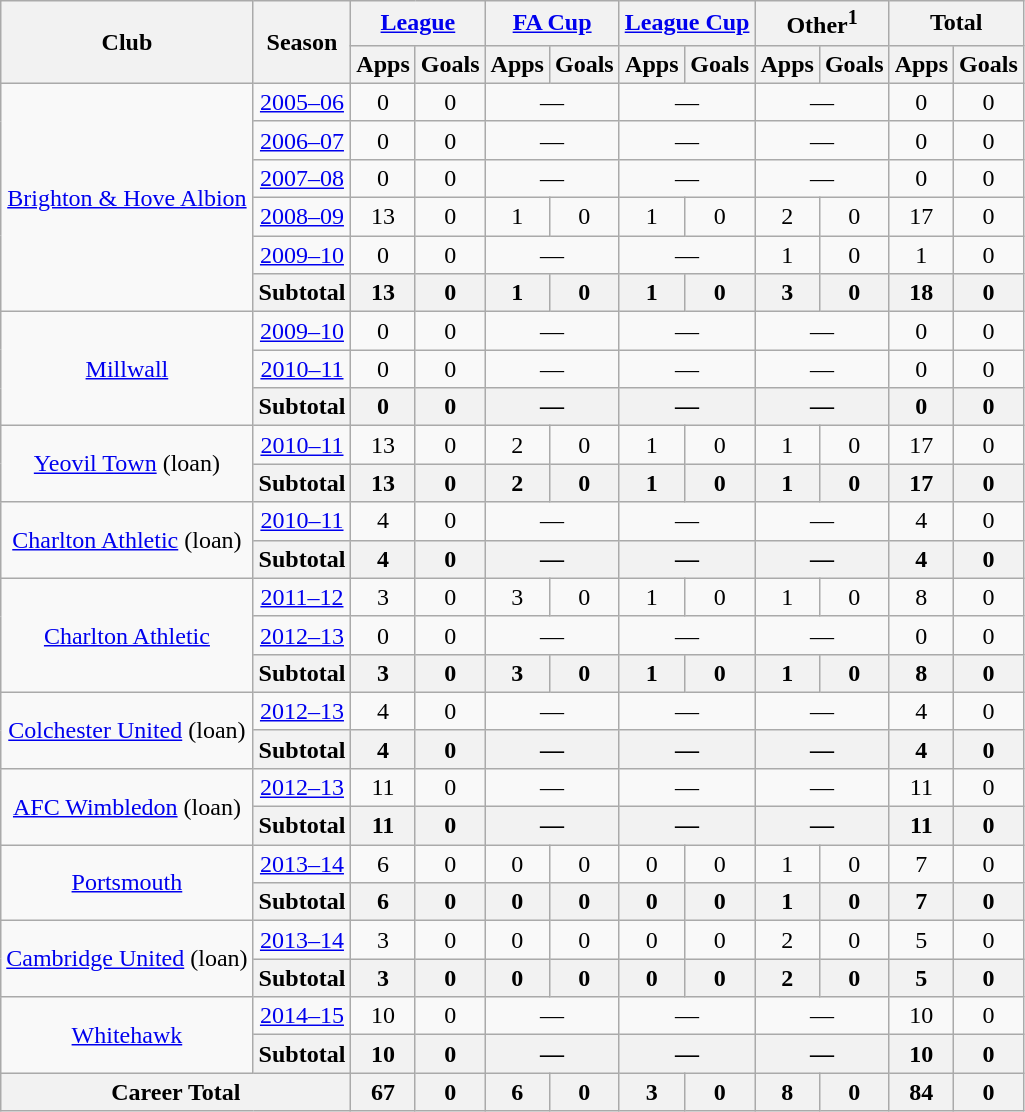<table class="wikitable" style="text-align: center;">
<tr>
<th rowspan="2">Club</th>
<th rowspan="2">Season</th>
<th colspan="2"><a href='#'>League</a></th>
<th colspan="2"><a href='#'>FA Cup</a></th>
<th colspan="2"><a href='#'>League Cup</a></th>
<th colspan="2">Other<sup>1</sup></th>
<th colspan="2">Total</th>
</tr>
<tr>
<th>Apps</th>
<th>Goals</th>
<th>Apps</th>
<th>Goals</th>
<th>Apps</th>
<th>Goals</th>
<th>Apps</th>
<th>Goals</th>
<th>Apps</th>
<th>Goals</th>
</tr>
<tr>
<td rowspan="6" valign="center"><a href='#'>Brighton & Hove Albion</a></td>
<td><a href='#'>2005–06</a></td>
<td>0</td>
<td>0</td>
<td colspan="2">—</td>
<td colspan="2">—</td>
<td colspan="2">—</td>
<td>0</td>
<td>0</td>
</tr>
<tr>
<td><a href='#'>2006–07</a></td>
<td>0</td>
<td>0</td>
<td colspan="2">—</td>
<td colspan="2">—</td>
<td colspan="2">—</td>
<td>0</td>
<td>0</td>
</tr>
<tr>
<td><a href='#'>2007–08</a></td>
<td>0</td>
<td>0</td>
<td colspan="2">—</td>
<td colspan="2">—</td>
<td colspan="2">—</td>
<td>0</td>
<td>0</td>
</tr>
<tr>
<td><a href='#'>2008–09</a></td>
<td>13</td>
<td>0</td>
<td>1</td>
<td>0</td>
<td>1</td>
<td>0</td>
<td>2</td>
<td>0</td>
<td>17</td>
<td>0</td>
</tr>
<tr>
<td><a href='#'>2009–10</a></td>
<td>0</td>
<td>0</td>
<td colspan="2">—</td>
<td colspan="2">—</td>
<td>1</td>
<td>0</td>
<td>1</td>
<td>0</td>
</tr>
<tr>
<th><strong>Subtotal</strong></th>
<th>13</th>
<th>0</th>
<th>1</th>
<th>0</th>
<th>1</th>
<th>0</th>
<th>3</th>
<th>0</th>
<th>18</th>
<th>0</th>
</tr>
<tr>
<td rowspan="3" valign="center"><a href='#'>Millwall</a></td>
<td><a href='#'>2009–10</a></td>
<td>0</td>
<td>0</td>
<td colspan="2">—</td>
<td colspan="2">—</td>
<td colspan="2">—</td>
<td>0</td>
<td>0</td>
</tr>
<tr>
<td><a href='#'>2010–11</a></td>
<td>0</td>
<td>0</td>
<td colspan="2">—</td>
<td colspan="2">—</td>
<td colspan="2">—</td>
<td>0</td>
<td>0</td>
</tr>
<tr>
<th><strong>Subtotal</strong></th>
<th>0</th>
<th>0</th>
<th colspan="2">—</th>
<th colspan="2">—</th>
<th colspan="2">—</th>
<th>0</th>
<th>0</th>
</tr>
<tr>
<td rowspan="2" valign="center"><a href='#'>Yeovil Town</a> (loan)</td>
<td><a href='#'>2010–11</a></td>
<td>13</td>
<td>0</td>
<td>2</td>
<td>0</td>
<td>1</td>
<td>0</td>
<td>1</td>
<td>0</td>
<td>17</td>
<td>0</td>
</tr>
<tr>
<th><strong>Subtotal</strong></th>
<th>13</th>
<th>0</th>
<th>2</th>
<th>0</th>
<th>1</th>
<th>0</th>
<th>1</th>
<th>0</th>
<th>17</th>
<th>0</th>
</tr>
<tr>
<td rowspan="2" valign="center"><a href='#'>Charlton Athletic</a> (loan)</td>
<td><a href='#'>2010–11</a></td>
<td>4</td>
<td>0</td>
<td colspan="2">—</td>
<td colspan="2">—</td>
<td colspan="2">—</td>
<td>4</td>
<td>0</td>
</tr>
<tr>
<th><strong>Subtotal</strong></th>
<th>4</th>
<th>0</th>
<th colspan="2">—</th>
<th colspan="2">—</th>
<th colspan="2">—</th>
<th>4</th>
<th>0</th>
</tr>
<tr>
<td rowspan="3" valign="center"><a href='#'>Charlton Athletic</a></td>
<td><a href='#'>2011–12</a></td>
<td>3</td>
<td>0</td>
<td>3</td>
<td>0</td>
<td>1</td>
<td>0</td>
<td>1</td>
<td>0</td>
<td>8</td>
<td>0</td>
</tr>
<tr>
<td><a href='#'>2012–13</a></td>
<td>0</td>
<td>0</td>
<td colspan="2">—</td>
<td colspan="2">—</td>
<td colspan="2">—</td>
<td>0</td>
<td>0</td>
</tr>
<tr>
<th><strong>Subtotal</strong></th>
<th>3</th>
<th>0</th>
<th>3</th>
<th>0</th>
<th>1</th>
<th>0</th>
<th>1</th>
<th>0</th>
<th>8</th>
<th>0</th>
</tr>
<tr>
<td rowspan="2" valign="center"><a href='#'>Colchester United</a> (loan)</td>
<td><a href='#'>2012–13</a></td>
<td>4</td>
<td>0</td>
<td colspan="2">—</td>
<td colspan="2">—</td>
<td colspan="2">—</td>
<td>4</td>
<td>0</td>
</tr>
<tr>
<th><strong>Subtotal</strong></th>
<th>4</th>
<th>0</th>
<th colspan="2">—</th>
<th colspan="2">—</th>
<th colspan="2">—</th>
<th>4</th>
<th>0</th>
</tr>
<tr>
<td rowspan="2" valign="center"><a href='#'>AFC Wimbledon</a> (loan)</td>
<td><a href='#'>2012–13</a></td>
<td>11</td>
<td>0</td>
<td colspan="2">—</td>
<td colspan="2">—</td>
<td colspan="2">—</td>
<td>11</td>
<td>0</td>
</tr>
<tr>
<th><strong>Subtotal</strong></th>
<th>11</th>
<th>0</th>
<th colspan="2">—</th>
<th colspan="2">—</th>
<th colspan="2">—</th>
<th>11</th>
<th>0</th>
</tr>
<tr>
<td rowspan="2" valign="center"><a href='#'>Portsmouth</a></td>
<td><a href='#'>2013–14</a></td>
<td>6</td>
<td>0</td>
<td>0</td>
<td>0</td>
<td>0</td>
<td>0</td>
<td>1</td>
<td>0</td>
<td>7</td>
<td>0</td>
</tr>
<tr>
<th><strong>Subtotal</strong></th>
<th>6</th>
<th>0</th>
<th>0</th>
<th>0</th>
<th>0</th>
<th>0</th>
<th>1</th>
<th>0</th>
<th>7</th>
<th>0</th>
</tr>
<tr>
<td rowspan="2" valign="center"><a href='#'>Cambridge United</a> (loan)</td>
<td><a href='#'>2013–14</a></td>
<td>3</td>
<td>0</td>
<td>0</td>
<td>0</td>
<td>0</td>
<td>0</td>
<td>2</td>
<td>0</td>
<td>5</td>
<td>0</td>
</tr>
<tr>
<th><strong>Subtotal</strong></th>
<th>3</th>
<th>0</th>
<th>0</th>
<th>0</th>
<th>0</th>
<th>0</th>
<th>2</th>
<th>0</th>
<th>5</th>
<th>0</th>
</tr>
<tr>
<td rowspan="2" valign="center"><a href='#'>Whitehawk</a></td>
<td><a href='#'>2014–15</a></td>
<td>10</td>
<td>0</td>
<td colspan="2">—</td>
<td colspan="2">—</td>
<td colspan="2">—</td>
<td>10</td>
<td>0</td>
</tr>
<tr>
<th><strong>Subtotal</strong></th>
<th>10</th>
<th>0</th>
<th colspan="2">—</th>
<th colspan="2">—</th>
<th colspan="2">—</th>
<th>10</th>
<th>0</th>
</tr>
<tr>
<th colspan="2"><strong>Career Total</strong></th>
<th>67</th>
<th>0</th>
<th>6</th>
<th>0</th>
<th>3</th>
<th>0</th>
<th>8</th>
<th>0</th>
<th>84</th>
<th>0</th>
</tr>
</table>
